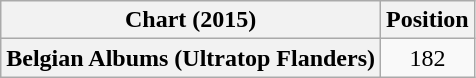<table class="wikitable plainrowheaders" style="text-align:center">
<tr>
<th scope="col">Chart (2015)</th>
<th scope="col">Position</th>
</tr>
<tr>
<th scope="row">Belgian Albums (Ultratop Flanders)</th>
<td>182</td>
</tr>
</table>
